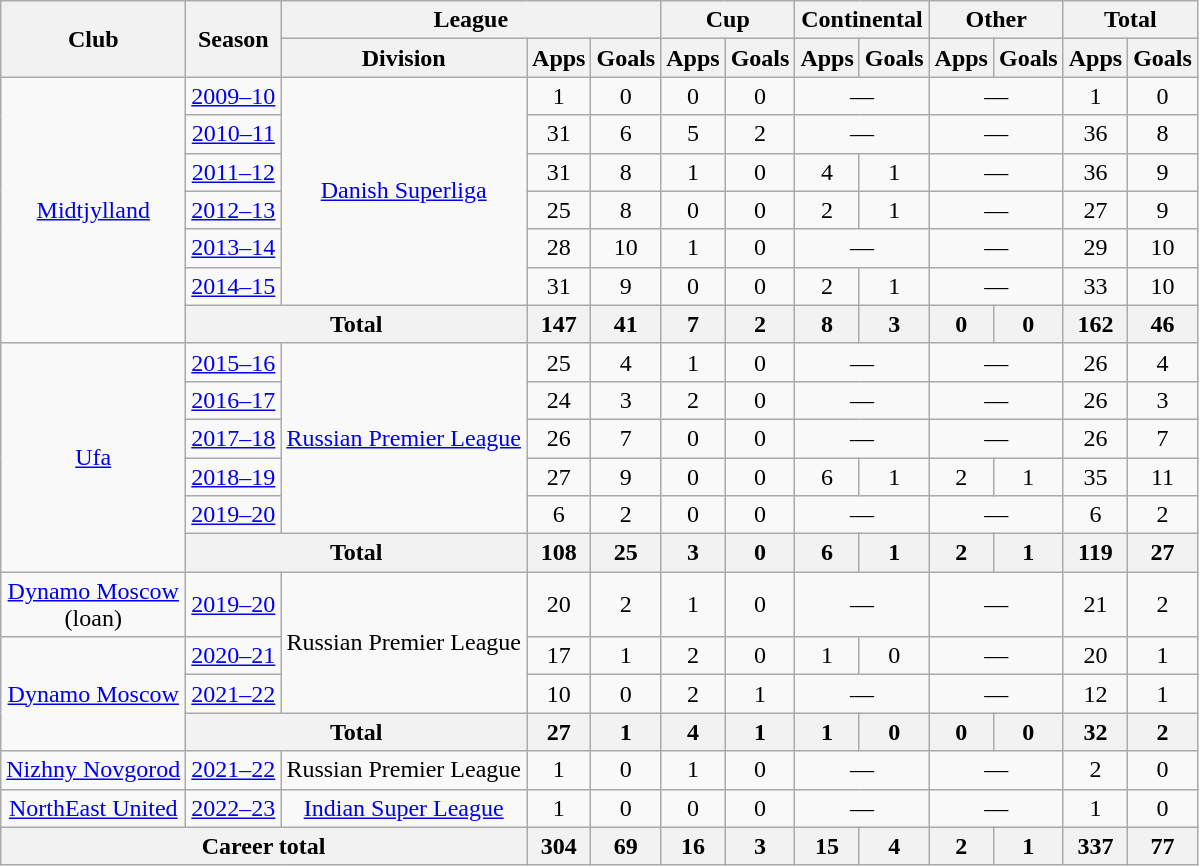<table class="wikitable" style="text-align: center;">
<tr>
<th rowspan="2">Club</th>
<th rowspan="2">Season</th>
<th colspan="3">League</th>
<th colspan="2">Cup</th>
<th colspan="2">Continental</th>
<th colspan="2">Other</th>
<th colspan="2">Total</th>
</tr>
<tr>
<th>Division</th>
<th>Apps</th>
<th>Goals</th>
<th>Apps</th>
<th>Goals</th>
<th>Apps</th>
<th>Goals</th>
<th>Apps</th>
<th>Goals</th>
<th>Apps</th>
<th>Goals</th>
</tr>
<tr>
<td rowspan="7"><a href='#'>Midtjylland</a></td>
<td><a href='#'>2009–10</a></td>
<td rowspan="6"><a href='#'>Danish Superliga</a></td>
<td>1</td>
<td>0</td>
<td>0</td>
<td>0</td>
<td colspan="2">—</td>
<td colspan="2">—</td>
<td>1</td>
<td>0</td>
</tr>
<tr>
<td><a href='#'>2010–11</a></td>
<td>31</td>
<td>6</td>
<td>5</td>
<td>2</td>
<td colspan="2">—</td>
<td colspan="2">—</td>
<td>36</td>
<td>8</td>
</tr>
<tr>
<td><a href='#'>2011–12</a></td>
<td>31</td>
<td>8</td>
<td>1</td>
<td>0</td>
<td>4</td>
<td>1</td>
<td colspan="2">—</td>
<td>36</td>
<td>9</td>
</tr>
<tr>
<td><a href='#'>2012–13</a></td>
<td>25</td>
<td>8</td>
<td>0</td>
<td>0</td>
<td>2</td>
<td>1</td>
<td colspan="2">—</td>
<td>27</td>
<td>9</td>
</tr>
<tr>
<td><a href='#'>2013–14</a></td>
<td>28</td>
<td>10</td>
<td>1</td>
<td>0</td>
<td colspan="2">—</td>
<td colspan="2">—</td>
<td>29</td>
<td>10</td>
</tr>
<tr>
<td><a href='#'>2014–15</a></td>
<td>31</td>
<td>9</td>
<td>0</td>
<td>0</td>
<td>2</td>
<td>1</td>
<td colspan="2">—</td>
<td>33</td>
<td>10</td>
</tr>
<tr>
<th colspan="2">Total</th>
<th>147</th>
<th>41</th>
<th>7</th>
<th>2</th>
<th>8</th>
<th>3</th>
<th>0</th>
<th>0</th>
<th>162</th>
<th>46</th>
</tr>
<tr>
<td rowspan="6"><a href='#'>Ufa</a></td>
<td><a href='#'>2015–16</a></td>
<td rowspan="5"><a href='#'>Russian Premier League</a></td>
<td>25</td>
<td>4</td>
<td>1</td>
<td>0</td>
<td colspan="2">—</td>
<td colspan="2">—</td>
<td>26</td>
<td>4</td>
</tr>
<tr>
<td><a href='#'>2016–17</a></td>
<td>24</td>
<td>3</td>
<td>2</td>
<td>0</td>
<td colspan="2">—</td>
<td colspan="2">—</td>
<td>26</td>
<td>3</td>
</tr>
<tr>
<td><a href='#'>2017–18</a></td>
<td>26</td>
<td>7</td>
<td>0</td>
<td>0</td>
<td colspan="2">—</td>
<td colspan="2">—</td>
<td>26</td>
<td>7</td>
</tr>
<tr>
<td><a href='#'>2018–19</a></td>
<td>27</td>
<td>9</td>
<td>0</td>
<td>0</td>
<td>6</td>
<td>1</td>
<td>2</td>
<td>1</td>
<td>35</td>
<td>11</td>
</tr>
<tr>
<td><a href='#'>2019–20</a></td>
<td>6</td>
<td>2</td>
<td>0</td>
<td>0</td>
<td colspan="2">—</td>
<td colspan="2">—</td>
<td>6</td>
<td>2</td>
</tr>
<tr>
<th colspan="2">Total</th>
<th>108</th>
<th>25</th>
<th>3</th>
<th>0</th>
<th>6</th>
<th>1</th>
<th>2</th>
<th>1</th>
<th>119</th>
<th>27</th>
</tr>
<tr>
<td rowspan="1"><a href='#'>Dynamo Moscow</a> <br>(loan)</td>
<td><a href='#'>2019–20</a></td>
<td rowspan="3">Russian Premier League</td>
<td>20</td>
<td>2</td>
<td>1</td>
<td>0</td>
<td colspan="2">—</td>
<td colspan="2">—</td>
<td>21</td>
<td>2</td>
</tr>
<tr>
<td rowspan="3"><a href='#'>Dynamo Moscow</a></td>
<td><a href='#'>2020–21</a></td>
<td>17</td>
<td>1</td>
<td>2</td>
<td>0</td>
<td>1</td>
<td>0</td>
<td colspan="2">—</td>
<td>20</td>
<td>1</td>
</tr>
<tr>
<td><a href='#'>2021–22</a></td>
<td>10</td>
<td>0</td>
<td>2</td>
<td>1</td>
<td colspan="2">—</td>
<td colspan="2">—</td>
<td>12</td>
<td>1</td>
</tr>
<tr>
<th colspan="2">Total</th>
<th>27</th>
<th>1</th>
<th>4</th>
<th>1</th>
<th>1</th>
<th>0</th>
<th>0</th>
<th>0</th>
<th>32</th>
<th>2</th>
</tr>
<tr>
<td rowspan="1"><a href='#'>Nizhny Novgorod</a></td>
<td><a href='#'>2021–22</a></td>
<td rowspan="1">Russian Premier League</td>
<td>1</td>
<td>0</td>
<td>1</td>
<td>0</td>
<td colspan="2">—</td>
<td colspan="2">—</td>
<td>2</td>
<td>0</td>
</tr>
<tr>
<td rowspan="1"><a href='#'>NorthEast United</a></td>
<td><a href='#'>2022–23</a></td>
<td rowspan="1"><a href='#'>Indian Super League</a></td>
<td>1</td>
<td>0</td>
<td>0</td>
<td>0</td>
<td colspan="2">—</td>
<td colspan="2">—</td>
<td>1</td>
<td>0</td>
</tr>
<tr>
<th colspan="3">Career total</th>
<th>304</th>
<th>69</th>
<th>16</th>
<th>3</th>
<th>15</th>
<th>4</th>
<th>2</th>
<th>1</th>
<th>337</th>
<th>77</th>
</tr>
</table>
